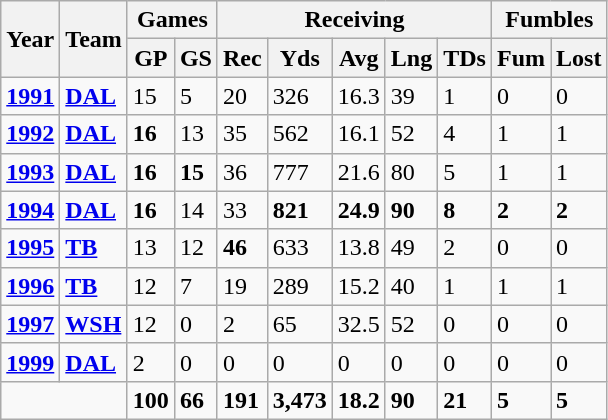<table class="wikitable">
<tr>
<th rowspan="2">Year</th>
<th rowspan="2">Team</th>
<th colspan="2">Games</th>
<th colspan="5">Receiving</th>
<th colspan="2">Fumbles</th>
</tr>
<tr>
<th>GP</th>
<th>GS</th>
<th>Rec</th>
<th>Yds</th>
<th>Avg</th>
<th>Lng</th>
<th>TDs</th>
<th>Fum</th>
<th>Lost</th>
</tr>
<tr>
<td><a href='#'><strong>1991</strong></a></td>
<td><a href='#'><strong>DAL</strong></a></td>
<td>15</td>
<td>5</td>
<td>20</td>
<td>326</td>
<td>16.3</td>
<td>39</td>
<td>1</td>
<td>0</td>
<td>0</td>
</tr>
<tr>
<td><a href='#'><strong>1992</strong></a></td>
<td><a href='#'><strong>DAL</strong></a></td>
<td><strong>16</strong></td>
<td>13</td>
<td>35</td>
<td>562</td>
<td>16.1</td>
<td>52</td>
<td>4</td>
<td>1</td>
<td>1</td>
</tr>
<tr>
<td><a href='#'><strong>1993</strong></a></td>
<td><a href='#'><strong>DAL</strong></a></td>
<td><strong>16</strong></td>
<td><strong>15</strong></td>
<td>36</td>
<td>777</td>
<td>21.6</td>
<td>80</td>
<td>5</td>
<td>1</td>
<td>1</td>
</tr>
<tr>
<td><a href='#'><strong>1994</strong></a></td>
<td><a href='#'><strong>DAL</strong></a></td>
<td><strong>16</strong></td>
<td>14</td>
<td>33</td>
<td><strong>821</strong></td>
<td><strong>24.9</strong></td>
<td><strong>90</strong></td>
<td><strong>8</strong></td>
<td><strong>2</strong></td>
<td><strong>2</strong></td>
</tr>
<tr>
<td><a href='#'><strong>1995</strong></a></td>
<td><a href='#'><strong>TB</strong></a></td>
<td>13</td>
<td>12</td>
<td><strong>46</strong></td>
<td>633</td>
<td>13.8</td>
<td>49</td>
<td>2</td>
<td>0</td>
<td>0</td>
</tr>
<tr>
<td><a href='#'><strong>1996</strong></a></td>
<td><a href='#'><strong>TB</strong></a></td>
<td>12</td>
<td>7</td>
<td>19</td>
<td>289</td>
<td>15.2</td>
<td>40</td>
<td>1</td>
<td>1</td>
<td>1</td>
</tr>
<tr>
<td><a href='#'><strong>1997</strong></a></td>
<td><a href='#'><strong>WSH</strong></a></td>
<td>12</td>
<td>0</td>
<td>2</td>
<td>65</td>
<td>32.5</td>
<td>52</td>
<td>0</td>
<td>0</td>
<td>0</td>
</tr>
<tr>
<td><a href='#'><strong>1999</strong></a></td>
<td><a href='#'><strong>DAL</strong></a></td>
<td>2</td>
<td>0</td>
<td>0</td>
<td>0</td>
<td>0</td>
<td>0</td>
<td>0</td>
<td>0</td>
<td>0</td>
</tr>
<tr>
<td colspan="2"></td>
<td><strong>100</strong></td>
<td><strong>66</strong></td>
<td><strong>191</strong></td>
<td><strong>3,473</strong></td>
<td><strong>18.2</strong></td>
<td><strong>90</strong></td>
<td><strong>21</strong></td>
<td><strong>5</strong></td>
<td><strong>5</strong></td>
</tr>
</table>
